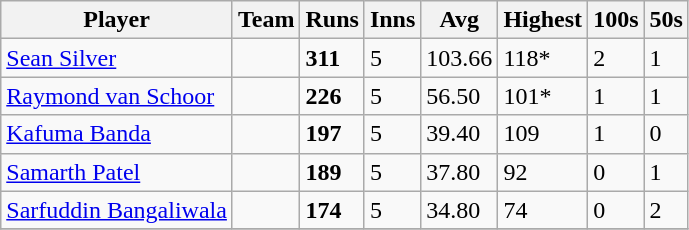<table class="wikitable">
<tr>
<th>Player</th>
<th>Team</th>
<th>Runs</th>
<th>Inns</th>
<th>Avg</th>
<th>Highest</th>
<th>100s</th>
<th>50s</th>
</tr>
<tr>
<td><a href='#'>Sean Silver</a></td>
<td></td>
<td><strong>311</strong></td>
<td>5</td>
<td>103.66</td>
<td>118*</td>
<td>2</td>
<td>1</td>
</tr>
<tr>
<td><a href='#'>Raymond van Schoor</a></td>
<td></td>
<td><strong>226</strong></td>
<td>5</td>
<td>56.50</td>
<td>101*</td>
<td>1</td>
<td>1</td>
</tr>
<tr>
<td><a href='#'>Kafuma Banda</a></td>
<td></td>
<td><strong>197</strong></td>
<td>5</td>
<td>39.40</td>
<td>109</td>
<td>1</td>
<td>0</td>
</tr>
<tr>
<td><a href='#'>Samarth Patel</a></td>
<td></td>
<td><strong>189</strong></td>
<td>5</td>
<td>37.80</td>
<td>92</td>
<td>0</td>
<td>1</td>
</tr>
<tr>
<td><a href='#'>Sarfuddin Bangaliwala</a></td>
<td></td>
<td><strong>174</strong></td>
<td>5</td>
<td>34.80</td>
<td>74</td>
<td>0</td>
<td>2</td>
</tr>
<tr>
</tr>
</table>
